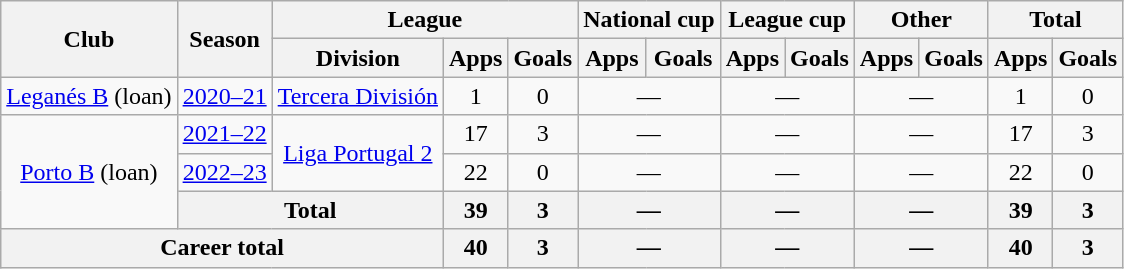<table class="wikitable" style="text-align: center">
<tr>
<th rowspan="2">Club</th>
<th rowspan="2">Season</th>
<th colspan="3">League</th>
<th colspan="2">National cup</th>
<th colspan="2">League cup</th>
<th colspan="2">Other</th>
<th colspan="2">Total</th>
</tr>
<tr>
<th>Division</th>
<th>Apps</th>
<th>Goals</th>
<th>Apps</th>
<th>Goals</th>
<th>Apps</th>
<th>Goals</th>
<th>Apps</th>
<th>Goals</th>
<th>Apps</th>
<th>Goals</th>
</tr>
<tr>
<td><a href='#'>Leganés B</a> (loan)</td>
<td><a href='#'>2020–21</a></td>
<td><a href='#'>Tercera División</a></td>
<td>1</td>
<td>0</td>
<td colspan="2">—</td>
<td colspan="2">—</td>
<td colspan="2">—</td>
<td>1</td>
<td>0</td>
</tr>
<tr>
<td rowspan="3"><a href='#'>Porto B</a> (loan)</td>
<td><a href='#'>2021–22</a></td>
<td rowspan="2"><a href='#'>Liga Portugal 2</a></td>
<td>17</td>
<td>3</td>
<td colspan="2">—</td>
<td colspan="2">—</td>
<td colspan="2">—</td>
<td>17</td>
<td>3</td>
</tr>
<tr>
<td><a href='#'>2022–23</a></td>
<td>22</td>
<td>0</td>
<td colspan="2">—</td>
<td colspan="2">—</td>
<td colspan="2">—</td>
<td>22</td>
<td>0</td>
</tr>
<tr>
<th colspan="2">Total</th>
<th>39</th>
<th>3</th>
<th colspan="2">—</th>
<th colspan="2">—</th>
<th colspan="2">—</th>
<th>39</th>
<th>3</th>
</tr>
<tr>
<th colspan="3"><strong>Career total</strong></th>
<th>40</th>
<th>3</th>
<th colspan="2">—</th>
<th colspan="2">—</th>
<th colspan="2">—</th>
<th>40</th>
<th>3</th>
</tr>
</table>
